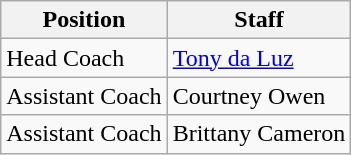<table class="wikitable">
<tr>
<th>Position</th>
<th>Staff</th>
</tr>
<tr>
<td>Head Coach</td>
<td><a href='#'>Tony da Luz</a></td>
</tr>
<tr>
<td>Assistant Coach</td>
<td>Courtney Owen</td>
</tr>
<tr>
<td>Assistant Coach</td>
<td>Brittany Cameron</td>
</tr>
</table>
